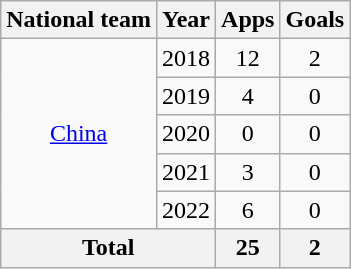<table class="wikitable" style="text-align:center">
<tr>
<th>National team</th>
<th>Year</th>
<th>Apps</th>
<th>Goals</th>
</tr>
<tr>
<td rowspan="5"><a href='#'>China</a></td>
<td>2018</td>
<td>12</td>
<td>2</td>
</tr>
<tr>
<td>2019</td>
<td>4</td>
<td>0</td>
</tr>
<tr>
<td>2020</td>
<td>0</td>
<td>0</td>
</tr>
<tr>
<td>2021</td>
<td>3</td>
<td>0</td>
</tr>
<tr>
<td>2022</td>
<td>6</td>
<td>0</td>
</tr>
<tr>
<th colspan="2">Total</th>
<th>25</th>
<th>2</th>
</tr>
</table>
